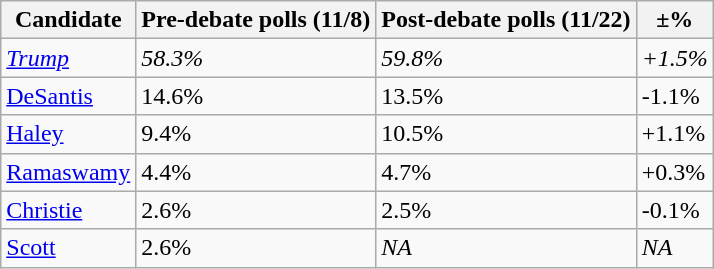<table class="wikitable sortable floatright">
<tr>
<th>Candidate</th>
<th>Pre-debate polls (11/8)</th>
<th>Post-debate polls  (11/22)</th>
<th>±%</th>
</tr>
<tr>
<td><a href='#'><em>Trump</em></a></td>
<td><em>58.3%</em></td>
<td><em>59.8%</em></td>
<td><em>+1.5%</em></td>
</tr>
<tr>
<td><a href='#'>DeSantis</a></td>
<td>14.6%</td>
<td>13.5%</td>
<td>-1.1%</td>
</tr>
<tr>
<td><a href='#'>Haley</a></td>
<td>9.4%</td>
<td>10.5%</td>
<td>+1.1%</td>
</tr>
<tr>
<td><a href='#'>Ramaswamy</a></td>
<td>4.4%</td>
<td>4.7%</td>
<td>+0.3%</td>
</tr>
<tr>
<td><a href='#'>Christie</a></td>
<td>2.6%</td>
<td>2.5%</td>
<td>-0.1%</td>
</tr>
<tr>
<td><a href='#'>Scott</a></td>
<td>2.6%</td>
<td><em>NA</em></td>
<td><em>NA</em></td>
</tr>
</table>
